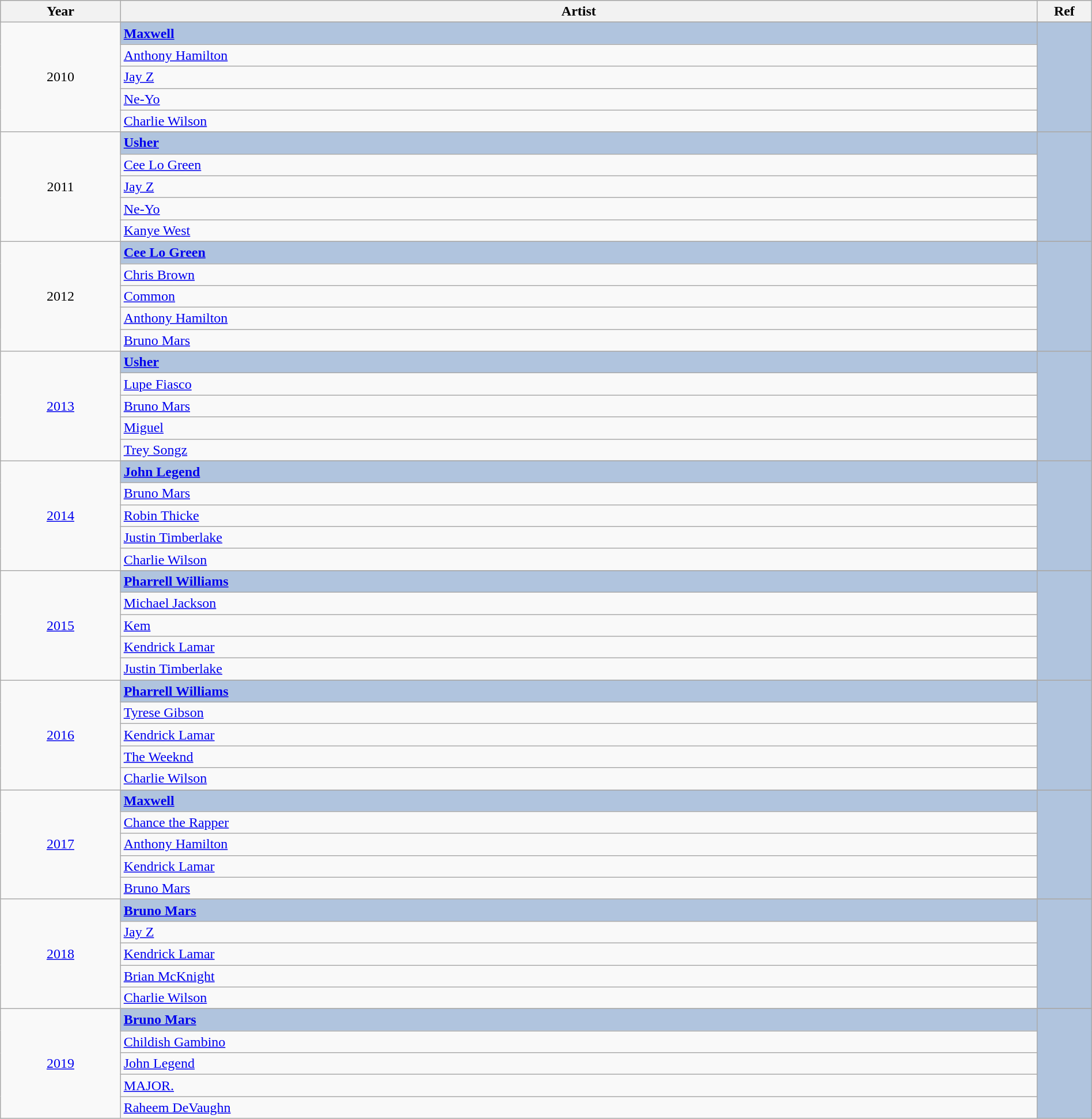<table class="wikitable" style="width:100%;">
<tr style="background:#bebebe;">
<th style="width:11%;">Year</th>
<th style="width:84%;">Artist</th>
<th style="width:5%;">Ref</th>
</tr>
<tr>
<td rowspan="6" align="center">2010</td>
</tr>
<tr style="background:#B0C4DE">
<td><strong><a href='#'>Maxwell</a></strong></td>
<td rowspan="5" align="center"></td>
</tr>
<tr>
<td><a href='#'>Anthony Hamilton</a></td>
</tr>
<tr>
<td><a href='#'>Jay Z</a></td>
</tr>
<tr>
<td><a href='#'>Ne-Yo</a></td>
</tr>
<tr>
<td><a href='#'>Charlie Wilson</a></td>
</tr>
<tr>
<td rowspan="6" align="center">2011</td>
</tr>
<tr style="background:#B0C4DE">
<td><strong><a href='#'>Usher</a></strong></td>
<td rowspan="5" align="center"></td>
</tr>
<tr>
<td><a href='#'>Cee Lo Green</a></td>
</tr>
<tr>
<td><a href='#'>Jay Z</a></td>
</tr>
<tr>
<td><a href='#'>Ne-Yo</a></td>
</tr>
<tr>
<td><a href='#'>Kanye West</a></td>
</tr>
<tr>
<td rowspan="6" align="center">2012</td>
</tr>
<tr style="background:#B0C4DE">
<td><strong><a href='#'>Cee Lo Green</a></strong></td>
<td rowspan="5" align="center"></td>
</tr>
<tr>
<td><a href='#'>Chris Brown</a></td>
</tr>
<tr>
<td><a href='#'>Common</a></td>
</tr>
<tr>
<td><a href='#'>Anthony Hamilton</a></td>
</tr>
<tr>
<td><a href='#'>Bruno Mars</a></td>
</tr>
<tr>
<td rowspan="6" align="center"><a href='#'>2013</a></td>
</tr>
<tr style="background:#B0C4DE">
<td><strong><a href='#'>Usher</a></strong></td>
<td rowspan="5" align="center"></td>
</tr>
<tr>
<td><a href='#'>Lupe Fiasco</a></td>
</tr>
<tr>
<td><a href='#'>Bruno Mars</a></td>
</tr>
<tr>
<td><a href='#'>Miguel</a></td>
</tr>
<tr>
<td><a href='#'>Trey Songz</a></td>
</tr>
<tr>
<td rowspan="6" align="center"><a href='#'>2014</a></td>
</tr>
<tr style="background:#B0C4DE">
<td><strong><a href='#'>John Legend</a></strong></td>
<td rowspan="5" align="center"></td>
</tr>
<tr>
<td><a href='#'>Bruno Mars</a></td>
</tr>
<tr>
<td><a href='#'>Robin Thicke</a></td>
</tr>
<tr>
<td><a href='#'>Justin Timberlake</a></td>
</tr>
<tr>
<td><a href='#'>Charlie Wilson</a></td>
</tr>
<tr>
<td rowspan="6" align="center"><a href='#'>2015</a></td>
</tr>
<tr style="background:#B0C4DE">
<td><strong><a href='#'>Pharrell Williams</a></strong></td>
<td rowspan="5" align="center"></td>
</tr>
<tr>
<td><a href='#'>Michael Jackson</a></td>
</tr>
<tr>
<td><a href='#'>Kem</a></td>
</tr>
<tr>
<td><a href='#'>Kendrick Lamar</a></td>
</tr>
<tr>
<td><a href='#'>Justin Timberlake</a></td>
</tr>
<tr>
<td rowspan="6" align="center"><a href='#'>2016</a></td>
</tr>
<tr style="background:#B0C4DE">
<td><strong><a href='#'>Pharrell Williams</a></strong></td>
<td rowspan="5" align="center"></td>
</tr>
<tr>
<td><a href='#'>Tyrese Gibson</a></td>
</tr>
<tr>
<td><a href='#'>Kendrick Lamar</a></td>
</tr>
<tr>
<td><a href='#'>The Weeknd</a></td>
</tr>
<tr>
<td><a href='#'>Charlie Wilson</a></td>
</tr>
<tr>
<td rowspan="6" align="center"><a href='#'>2017</a></td>
</tr>
<tr style="background:#B0C4DE">
<td><strong><a href='#'>Maxwell</a></strong></td>
<td rowspan="5" align="center"></td>
</tr>
<tr>
<td><a href='#'>Chance the Rapper</a></td>
</tr>
<tr>
<td><a href='#'>Anthony Hamilton</a></td>
</tr>
<tr>
<td><a href='#'>Kendrick Lamar</a></td>
</tr>
<tr>
<td><a href='#'>Bruno Mars</a></td>
</tr>
<tr>
<td rowspan="6" align="center"><a href='#'>2018</a></td>
</tr>
<tr style="background:#B0C4DE">
<td><strong><a href='#'>Bruno Mars</a></strong></td>
<td rowspan="5" align="center"></td>
</tr>
<tr>
<td><a href='#'>Jay Z</a></td>
</tr>
<tr>
<td><a href='#'>Kendrick Lamar</a></td>
</tr>
<tr>
<td><a href='#'>Brian McKnight</a></td>
</tr>
<tr>
<td><a href='#'>Charlie Wilson</a></td>
</tr>
<tr>
<td rowspan="6" align="center"><a href='#'>2019</a></td>
</tr>
<tr style="background:#B0C4DE">
<td><strong><a href='#'>Bruno Mars</a></strong></td>
<td rowspan="5" align="center"></td>
</tr>
<tr>
<td><a href='#'>Childish Gambino</a></td>
</tr>
<tr>
<td><a href='#'>John Legend</a></td>
</tr>
<tr>
<td><a href='#'>MAJOR.</a></td>
</tr>
<tr>
<td><a href='#'>Raheem DeVaughn</a></td>
</tr>
</table>
